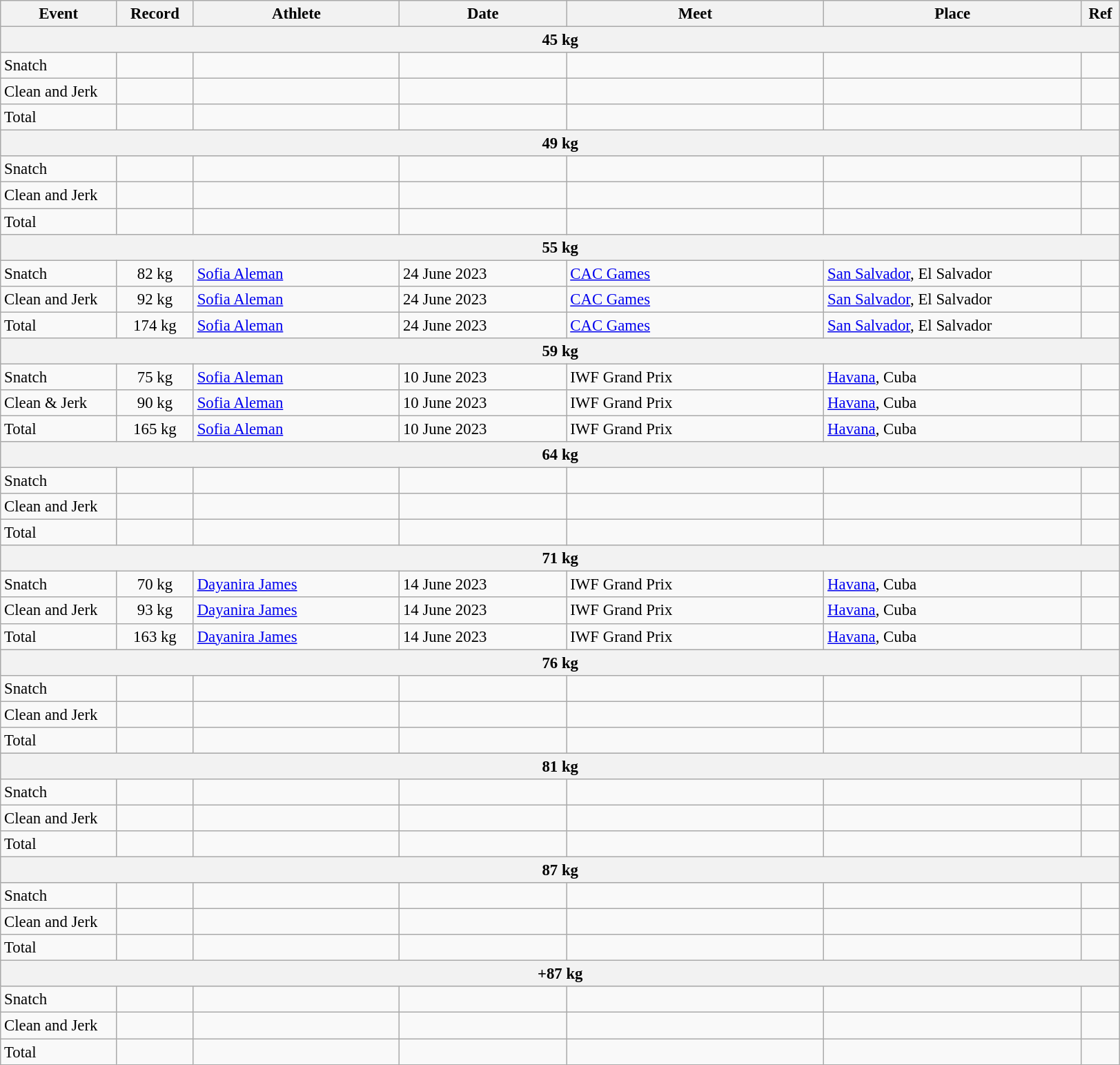<table class="wikitable" style="font-size:95%;">
<tr>
<th width=9%>Event</th>
<th width=6%>Record</th>
<th width=16%>Athlete</th>
<th width=13%>Date</th>
<th width=20%>Meet</th>
<th width=20%>Place</th>
<th width=3%>Ref</th>
</tr>
<tr bgcolor="#DDDDDD">
<th colspan="7">45 kg</th>
</tr>
<tr>
<td>Snatch</td>
<td align="center"></td>
<td></td>
<td></td>
<td></td>
<td></td>
<td></td>
</tr>
<tr>
<td>Clean and Jerk</td>
<td align="center"></td>
<td></td>
<td></td>
<td></td>
<td></td>
<td></td>
</tr>
<tr>
<td>Total</td>
<td align="center"></td>
<td></td>
<td></td>
<td></td>
<td></td>
<td></td>
</tr>
<tr bgcolor="#DDDDDD">
<th colspan="7">49 kg</th>
</tr>
<tr>
<td>Snatch</td>
<td align="center"></td>
<td></td>
<td></td>
<td></td>
<td></td>
<td></td>
</tr>
<tr>
<td>Clean and Jerk</td>
<td align="center"></td>
<td></td>
<td></td>
<td></td>
<td></td>
<td></td>
</tr>
<tr>
<td>Total</td>
<td align="center"></td>
<td></td>
<td></td>
<td></td>
<td></td>
<td></td>
</tr>
<tr bgcolor="#DDDDDD">
<th colspan="7">55 kg</th>
</tr>
<tr>
<td>Snatch</td>
<td align="center">82 kg</td>
<td><a href='#'>Sofia Aleman</a></td>
<td>24 June 2023</td>
<td><a href='#'>CAC Games</a></td>
<td><a href='#'>San Salvador</a>, El Salvador</td>
<td></td>
</tr>
<tr>
<td>Clean and Jerk</td>
<td align="center">92 kg</td>
<td><a href='#'>Sofia Aleman</a></td>
<td>24 June 2023</td>
<td><a href='#'>CAC Games</a></td>
<td><a href='#'>San Salvador</a>, El Salvador</td>
<td></td>
</tr>
<tr>
<td>Total</td>
<td align="center">174 kg</td>
<td><a href='#'>Sofia Aleman</a></td>
<td>24 June 2023</td>
<td><a href='#'>CAC Games</a></td>
<td><a href='#'>San Salvador</a>, El Salvador</td>
<td></td>
</tr>
<tr bgcolor="#DDDDDD">
<th colspan="7">59 kg</th>
</tr>
<tr>
<td>Snatch</td>
<td align="center">75 kg</td>
<td><a href='#'>Sofia Aleman</a></td>
<td>10 June 2023</td>
<td>IWF Grand Prix</td>
<td><a href='#'>Havana</a>, Cuba</td>
<td></td>
</tr>
<tr>
<td>Clean & Jerk</td>
<td align="center">90 kg</td>
<td><a href='#'>Sofia Aleman</a></td>
<td>10 June 2023</td>
<td>IWF Grand Prix</td>
<td><a href='#'>Havana</a>, Cuba</td>
<td></td>
</tr>
<tr>
<td>Total</td>
<td align="center">165 kg</td>
<td><a href='#'>Sofia Aleman</a></td>
<td>10 June 2023</td>
<td>IWF Grand Prix</td>
<td><a href='#'>Havana</a>, Cuba</td>
<td></td>
</tr>
<tr bgcolor="#DDDDDD">
<th colspan="7">64 kg</th>
</tr>
<tr>
<td>Snatch</td>
<td align="center"></td>
<td></td>
<td></td>
<td></td>
<td></td>
<td></td>
</tr>
<tr>
<td>Clean and Jerk</td>
<td align="center"></td>
<td></td>
<td></td>
<td></td>
<td></td>
<td></td>
</tr>
<tr>
<td>Total</td>
<td align="center"></td>
<td></td>
<td></td>
<td></td>
<td></td>
<td></td>
</tr>
<tr bgcolor="#DDDDDD">
<th colspan="7">71 kg</th>
</tr>
<tr>
<td>Snatch</td>
<td align="center">70 kg</td>
<td><a href='#'>Dayanira James</a></td>
<td>14 June 2023</td>
<td>IWF Grand Prix</td>
<td><a href='#'>Havana</a>, Cuba</td>
<td></td>
</tr>
<tr>
<td>Clean and Jerk</td>
<td align="center">93 kg</td>
<td><a href='#'>Dayanira James</a></td>
<td>14 June 2023</td>
<td>IWF Grand Prix</td>
<td><a href='#'>Havana</a>, Cuba</td>
<td></td>
</tr>
<tr>
<td>Total</td>
<td align="center">163 kg</td>
<td><a href='#'>Dayanira James</a></td>
<td>14 June 2023</td>
<td>IWF Grand Prix</td>
<td><a href='#'>Havana</a>, Cuba</td>
<td></td>
</tr>
<tr bgcolor="#DDDDDD">
<th colspan="7">76 kg</th>
</tr>
<tr>
<td>Snatch</td>
<td align="center"></td>
<td></td>
<td></td>
<td></td>
<td></td>
<td></td>
</tr>
<tr>
<td>Clean and Jerk</td>
<td align="center"></td>
<td></td>
<td></td>
<td></td>
<td></td>
<td></td>
</tr>
<tr>
<td>Total</td>
<td align="center"></td>
<td></td>
<td></td>
<td></td>
<td></td>
<td></td>
</tr>
<tr bgcolor="#DDDDDD">
<th colspan="7">81 kg</th>
</tr>
<tr>
<td>Snatch</td>
<td align="center"></td>
<td></td>
<td></td>
<td></td>
<td></td>
<td></td>
</tr>
<tr>
<td>Clean and Jerk</td>
<td align="center"></td>
<td></td>
<td></td>
<td></td>
<td></td>
<td></td>
</tr>
<tr>
<td>Total</td>
<td align="center"></td>
<td></td>
<td></td>
<td></td>
<td></td>
<td></td>
</tr>
<tr bgcolor="#DDDDDD">
<th colspan="7">87 kg</th>
</tr>
<tr>
<td>Snatch</td>
<td align="center"></td>
<td></td>
<td></td>
<td></td>
<td></td>
<td></td>
</tr>
<tr>
<td>Clean and Jerk</td>
<td align="center"></td>
<td></td>
<td></td>
<td></td>
<td></td>
<td></td>
</tr>
<tr>
<td>Total</td>
<td align="center"></td>
<td></td>
<td></td>
<td></td>
<td></td>
<td></td>
</tr>
<tr bgcolor="#DDDDDD">
<th colspan="7">+87 kg</th>
</tr>
<tr>
<td>Snatch</td>
<td align="center"></td>
<td></td>
<td></td>
<td></td>
<td></td>
<td></td>
</tr>
<tr>
<td>Clean and Jerk</td>
<td align="center"></td>
<td></td>
<td></td>
<td></td>
<td></td>
<td></td>
</tr>
<tr>
<td>Total</td>
<td align="center"></td>
<td></td>
<td></td>
<td></td>
<td></td>
<td></td>
</tr>
</table>
